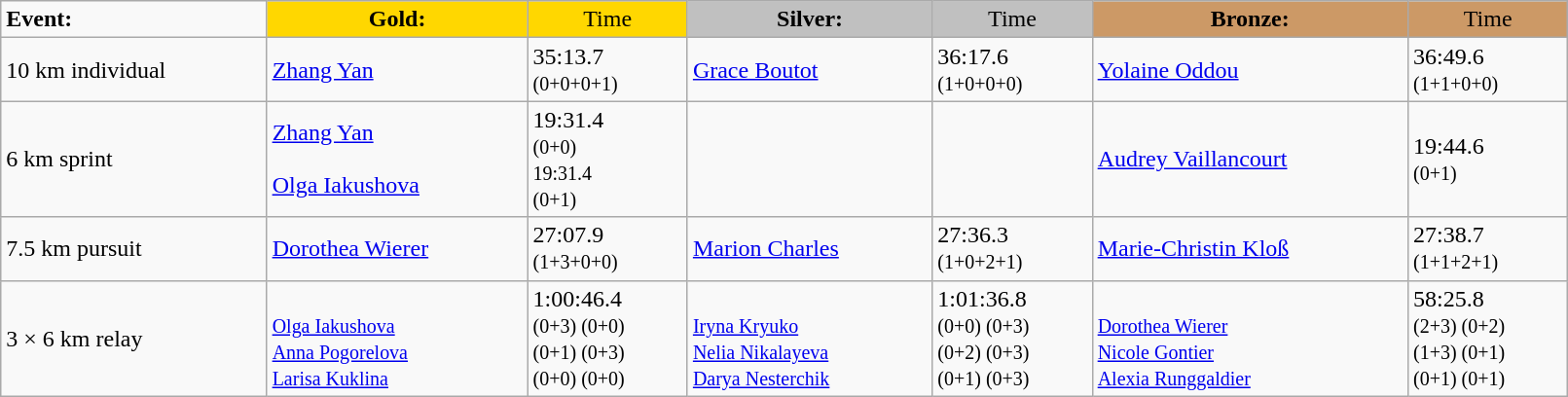<table class="wikitable" width=85%>
<tr>
<td><strong>Event:</strong></td>
<td style="text-align:center;background-color:gold;"><strong>Gold:</strong></td>
<td style="text-align:center;background-color:gold;">Time</td>
<td style="text-align:center;background-color:silver;"><strong>Silver:</strong></td>
<td style="text-align:center;background-color:silver;">Time</td>
<td style="text-align:center;background-color:#CC9966;"><strong>Bronze:</strong></td>
<td style="text-align:center;background-color:#CC9966;">Time</td>
</tr>
<tr>
<td>10 km individual<br><em></em></td>
<td><a href='#'>Zhang Yan</a><br><small></small></td>
<td>35:13.7<br><small>(0+0+0+1)</small></td>
<td><a href='#'>Grace Boutot</a><br><small></small></td>
<td>36:17.6 <br><small>(1+0+0+0)</small></td>
<td><a href='#'>Yolaine Oddou</a><br><small></small></td>
<td>36:49.6<br><small>(1+1+0+0)</small></td>
</tr>
<tr>
<td>6 km sprint<br><em></em></td>
<td><a href='#'>Zhang Yan</a><br><small></small><br><a href='#'>Olga Iakushova</a><br><small></small></td>
<td>19:31.4<br><small>(0+0) <br> 19:31.4<br>(0+1)</small></td>
<td></td>
<td></td>
<td><a href='#'>Audrey Vaillancourt</a><br><small></small></td>
<td>19:44.6<br><small>(0+1)</small></td>
</tr>
<tr>
<td>7.5 km pursuit<br><em></em></td>
<td><a href='#'>Dorothea Wierer</a><br><small></small></td>
<td>27:07.9<br><small>(1+3+0+0)</small></td>
<td><a href='#'>Marion Charles</a><br><small></small></td>
<td>27:36.3<br><small>(1+0+2+1)</small></td>
<td><a href='#'>Marie-Christin Kloß</a><br><small></small></td>
<td>27:38.7<br><small>(1+1+2+1)</small></td>
</tr>
<tr>
<td>3 × 6 km relay<br><em></em></td>
<td>  <br><small><a href='#'>Olga Iakushova</a><br><a href='#'>Anna Pogorelova</a><br><a href='#'>Larisa Kuklina</a></small></td>
<td>1:00:46.4<br><small>(0+3) (0+0)<br>(0+1) (0+3)<br>(0+0) (0+0)</small></td>
<td>  <br><small><a href='#'>Iryna Kryuko</a><br><a href='#'>Nelia Nikalayeva</a><br><a href='#'>Darya Nesterchik</a></small></td>
<td>1:01:36.8<br><small>(0+0) (0+3)<br>(0+2) (0+3)<br>(0+1) (0+3)</small></td>
<td>  <br><small><a href='#'>Dorothea Wierer</a><br><a href='#'>Nicole Gontier</a><br><a href='#'>Alexia Runggaldier</a></small></td>
<td>58:25.8<br><small>(2+3) (0+2)<br>(1+3) (0+1)<br>(0+1) (0+1)</small></td>
</tr>
</table>
